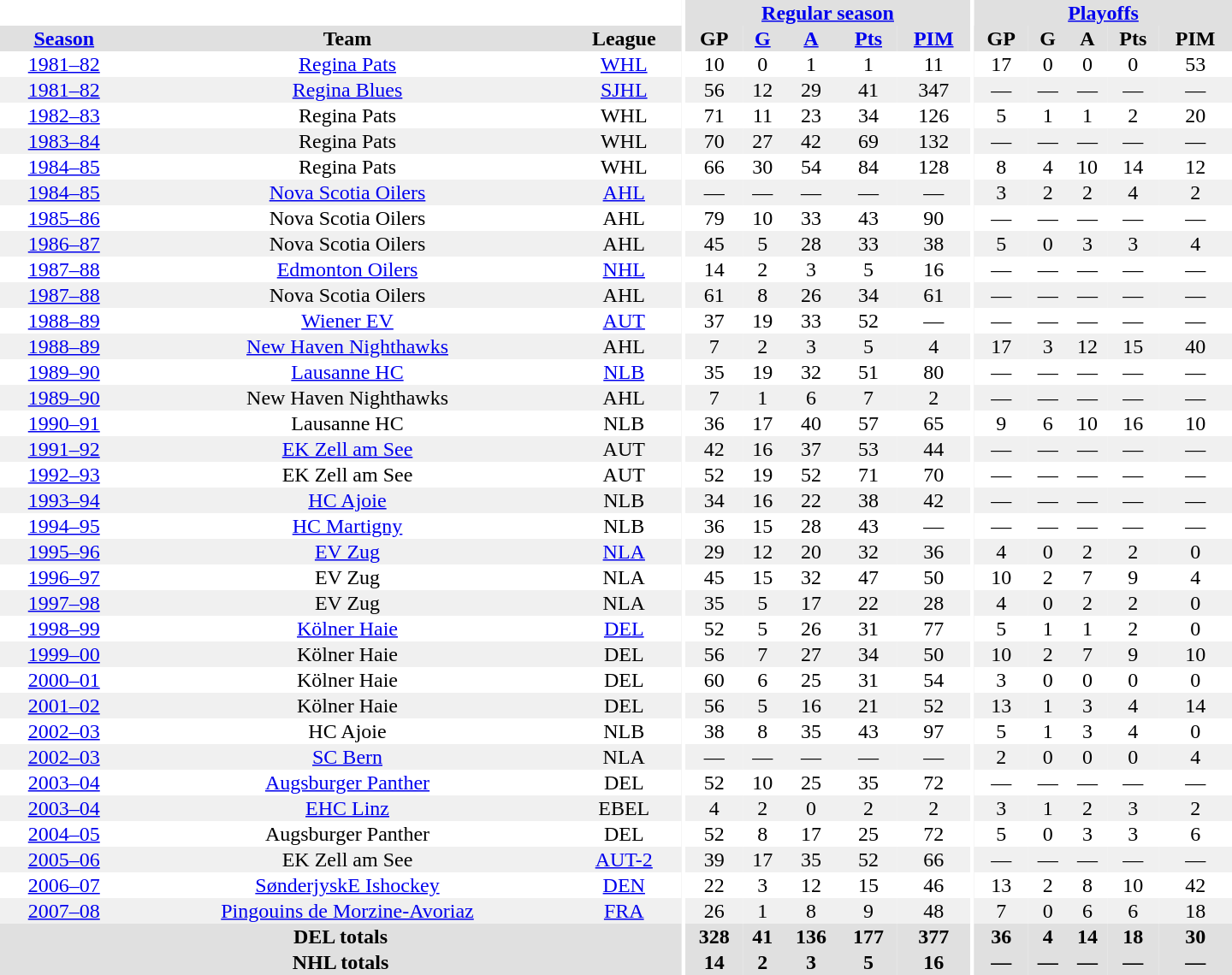<table border="0" cellpadding="1" cellspacing="0" style="text-align:center; width:60em">
<tr bgcolor="#e0e0e0">
<th colspan="3" bgcolor="#ffffff"></th>
<th rowspan="100" bgcolor="#ffffff"></th>
<th colspan="5"><a href='#'>Regular season</a></th>
<th rowspan="100" bgcolor="#ffffff"></th>
<th colspan="5"><a href='#'>Playoffs</a></th>
</tr>
<tr bgcolor="#e0e0e0">
<th><a href='#'>Season</a></th>
<th>Team</th>
<th>League</th>
<th>GP</th>
<th><a href='#'>G</a></th>
<th><a href='#'>A</a></th>
<th><a href='#'>Pts</a></th>
<th><a href='#'>PIM</a></th>
<th>GP</th>
<th>G</th>
<th>A</th>
<th>Pts</th>
<th>PIM</th>
</tr>
<tr>
<td><a href='#'>1981–82</a></td>
<td><a href='#'>Regina Pats</a></td>
<td><a href='#'>WHL</a></td>
<td>10</td>
<td>0</td>
<td>1</td>
<td>1</td>
<td>11</td>
<td>17</td>
<td>0</td>
<td>0</td>
<td>0</td>
<td>53</td>
</tr>
<tr bgcolor="#f0f0f0">
<td><a href='#'>1981–82</a></td>
<td><a href='#'>Regina Blues</a></td>
<td><a href='#'>SJHL</a></td>
<td>56</td>
<td>12</td>
<td>29</td>
<td>41</td>
<td>347</td>
<td>—</td>
<td>—</td>
<td>—</td>
<td>—</td>
<td>—</td>
</tr>
<tr>
<td><a href='#'>1982–83</a></td>
<td>Regina Pats</td>
<td>WHL</td>
<td>71</td>
<td>11</td>
<td>23</td>
<td>34</td>
<td>126</td>
<td>5</td>
<td>1</td>
<td>1</td>
<td>2</td>
<td>20</td>
</tr>
<tr bgcolor="#f0f0f0">
<td><a href='#'>1983–84</a></td>
<td>Regina Pats</td>
<td>WHL</td>
<td>70</td>
<td>27</td>
<td>42</td>
<td>69</td>
<td>132</td>
<td>—</td>
<td>—</td>
<td>—</td>
<td>—</td>
<td>—</td>
</tr>
<tr>
<td><a href='#'>1984–85</a></td>
<td>Regina Pats</td>
<td>WHL</td>
<td>66</td>
<td>30</td>
<td>54</td>
<td>84</td>
<td>128</td>
<td>8</td>
<td>4</td>
<td>10</td>
<td>14</td>
<td>12</td>
</tr>
<tr bgcolor="#f0f0f0">
<td><a href='#'>1984–85</a></td>
<td><a href='#'>Nova Scotia Oilers</a></td>
<td><a href='#'>AHL</a></td>
<td>—</td>
<td>—</td>
<td>—</td>
<td>—</td>
<td>—</td>
<td>3</td>
<td>2</td>
<td>2</td>
<td>4</td>
<td>2</td>
</tr>
<tr>
<td><a href='#'>1985–86</a></td>
<td>Nova Scotia Oilers</td>
<td>AHL</td>
<td>79</td>
<td>10</td>
<td>33</td>
<td>43</td>
<td>90</td>
<td>—</td>
<td>—</td>
<td>—</td>
<td>—</td>
<td>—</td>
</tr>
<tr bgcolor="#f0f0f0">
<td><a href='#'>1986–87</a></td>
<td>Nova Scotia Oilers</td>
<td>AHL</td>
<td>45</td>
<td>5</td>
<td>28</td>
<td>33</td>
<td>38</td>
<td>5</td>
<td>0</td>
<td>3</td>
<td>3</td>
<td>4</td>
</tr>
<tr>
<td><a href='#'>1987–88</a></td>
<td><a href='#'>Edmonton Oilers</a></td>
<td><a href='#'>NHL</a></td>
<td>14</td>
<td>2</td>
<td>3</td>
<td>5</td>
<td>16</td>
<td>—</td>
<td>—</td>
<td>—</td>
<td>—</td>
<td>—</td>
</tr>
<tr bgcolor="#f0f0f0">
<td><a href='#'>1987–88</a></td>
<td>Nova Scotia Oilers</td>
<td>AHL</td>
<td>61</td>
<td>8</td>
<td>26</td>
<td>34</td>
<td>61</td>
<td>—</td>
<td>—</td>
<td>—</td>
<td>—</td>
<td>—</td>
</tr>
<tr>
<td><a href='#'>1988–89</a></td>
<td><a href='#'>Wiener EV</a></td>
<td><a href='#'>AUT</a></td>
<td>37</td>
<td>19</td>
<td>33</td>
<td>52</td>
<td>—</td>
<td>—</td>
<td>—</td>
<td>—</td>
<td>—</td>
<td>—</td>
</tr>
<tr bgcolor="#f0f0f0">
<td><a href='#'>1988–89</a></td>
<td><a href='#'>New Haven Nighthawks</a></td>
<td>AHL</td>
<td>7</td>
<td>2</td>
<td>3</td>
<td>5</td>
<td>4</td>
<td>17</td>
<td>3</td>
<td>12</td>
<td>15</td>
<td>40</td>
</tr>
<tr>
<td><a href='#'>1989–90</a></td>
<td><a href='#'>Lausanne HC</a></td>
<td><a href='#'>NLB</a></td>
<td>35</td>
<td>19</td>
<td>32</td>
<td>51</td>
<td>80</td>
<td>—</td>
<td>—</td>
<td>—</td>
<td>—</td>
<td>—</td>
</tr>
<tr bgcolor="#f0f0f0">
<td><a href='#'>1989–90</a></td>
<td>New Haven Nighthawks</td>
<td>AHL</td>
<td>7</td>
<td>1</td>
<td>6</td>
<td>7</td>
<td>2</td>
<td>—</td>
<td>—</td>
<td>—</td>
<td>—</td>
<td>—</td>
</tr>
<tr>
<td><a href='#'>1990–91</a></td>
<td>Lausanne HC</td>
<td>NLB</td>
<td>36</td>
<td>17</td>
<td>40</td>
<td>57</td>
<td>65</td>
<td>9</td>
<td>6</td>
<td>10</td>
<td>16</td>
<td>10</td>
</tr>
<tr bgcolor="#f0f0f0">
<td><a href='#'>1991–92</a></td>
<td><a href='#'>EK Zell am See</a></td>
<td>AUT</td>
<td>42</td>
<td>16</td>
<td>37</td>
<td>53</td>
<td>44</td>
<td>—</td>
<td>—</td>
<td>—</td>
<td>—</td>
<td>—</td>
</tr>
<tr>
<td><a href='#'>1992–93</a></td>
<td>EK Zell am See</td>
<td>AUT</td>
<td>52</td>
<td>19</td>
<td>52</td>
<td>71</td>
<td>70</td>
<td>—</td>
<td>—</td>
<td>—</td>
<td>—</td>
<td>—</td>
</tr>
<tr bgcolor="#f0f0f0">
<td><a href='#'>1993–94</a></td>
<td><a href='#'>HC Ajoie</a></td>
<td>NLB</td>
<td>34</td>
<td>16</td>
<td>22</td>
<td>38</td>
<td>42</td>
<td>—</td>
<td>—</td>
<td>—</td>
<td>—</td>
<td>—</td>
</tr>
<tr>
<td><a href='#'>1994–95</a></td>
<td><a href='#'>HC Martigny</a></td>
<td>NLB</td>
<td>36</td>
<td>15</td>
<td>28</td>
<td>43</td>
<td>—</td>
<td>—</td>
<td>—</td>
<td>—</td>
<td>—</td>
<td>—</td>
</tr>
<tr bgcolor="#f0f0f0">
<td><a href='#'>1995–96</a></td>
<td><a href='#'>EV Zug</a></td>
<td><a href='#'>NLA</a></td>
<td>29</td>
<td>12</td>
<td>20</td>
<td>32</td>
<td>36</td>
<td>4</td>
<td>0</td>
<td>2</td>
<td>2</td>
<td>0</td>
</tr>
<tr>
<td><a href='#'>1996–97</a></td>
<td>EV Zug</td>
<td>NLA</td>
<td>45</td>
<td>15</td>
<td>32</td>
<td>47</td>
<td>50</td>
<td>10</td>
<td>2</td>
<td>7</td>
<td>9</td>
<td>4</td>
</tr>
<tr bgcolor="#f0f0f0">
<td><a href='#'>1997–98</a></td>
<td>EV Zug</td>
<td>NLA</td>
<td>35</td>
<td>5</td>
<td>17</td>
<td>22</td>
<td>28</td>
<td>4</td>
<td>0</td>
<td>2</td>
<td>2</td>
<td>0</td>
</tr>
<tr>
<td><a href='#'>1998–99</a></td>
<td><a href='#'>Kölner Haie</a></td>
<td><a href='#'>DEL</a></td>
<td>52</td>
<td>5</td>
<td>26</td>
<td>31</td>
<td>77</td>
<td>5</td>
<td>1</td>
<td>1</td>
<td>2</td>
<td>0</td>
</tr>
<tr bgcolor="#f0f0f0">
<td><a href='#'>1999–00</a></td>
<td>Kölner Haie</td>
<td>DEL</td>
<td>56</td>
<td>7</td>
<td>27</td>
<td>34</td>
<td>50</td>
<td>10</td>
<td>2</td>
<td>7</td>
<td>9</td>
<td>10</td>
</tr>
<tr>
<td><a href='#'>2000–01</a></td>
<td>Kölner Haie</td>
<td>DEL</td>
<td>60</td>
<td>6</td>
<td>25</td>
<td>31</td>
<td>54</td>
<td>3</td>
<td>0</td>
<td>0</td>
<td>0</td>
<td>0</td>
</tr>
<tr bgcolor="#f0f0f0">
<td><a href='#'>2001–02</a></td>
<td>Kölner Haie</td>
<td>DEL</td>
<td>56</td>
<td>5</td>
<td>16</td>
<td>21</td>
<td>52</td>
<td>13</td>
<td>1</td>
<td>3</td>
<td>4</td>
<td>14</td>
</tr>
<tr>
<td><a href='#'>2002–03</a></td>
<td>HC Ajoie</td>
<td>NLB</td>
<td>38</td>
<td>8</td>
<td>35</td>
<td>43</td>
<td>97</td>
<td>5</td>
<td>1</td>
<td>3</td>
<td>4</td>
<td>0</td>
</tr>
<tr bgcolor="#f0f0f0">
<td><a href='#'>2002–03</a></td>
<td><a href='#'>SC Bern</a></td>
<td>NLA</td>
<td>—</td>
<td>—</td>
<td>—</td>
<td>—</td>
<td>—</td>
<td>2</td>
<td>0</td>
<td>0</td>
<td>0</td>
<td>4</td>
</tr>
<tr>
<td><a href='#'>2003–04</a></td>
<td><a href='#'>Augsburger Panther</a></td>
<td>DEL</td>
<td>52</td>
<td>10</td>
<td>25</td>
<td>35</td>
<td>72</td>
<td>—</td>
<td>—</td>
<td>—</td>
<td>—</td>
<td>—</td>
</tr>
<tr bgcolor="#f0f0f0">
<td><a href='#'>2003–04</a></td>
<td><a href='#'>EHC Linz</a></td>
<td>EBEL</td>
<td>4</td>
<td>2</td>
<td>0</td>
<td>2</td>
<td>2</td>
<td>3</td>
<td>1</td>
<td>2</td>
<td>3</td>
<td>2</td>
</tr>
<tr>
<td><a href='#'>2004–05</a></td>
<td>Augsburger Panther</td>
<td>DEL</td>
<td>52</td>
<td>8</td>
<td>17</td>
<td>25</td>
<td>72</td>
<td>5</td>
<td>0</td>
<td>3</td>
<td>3</td>
<td>6</td>
</tr>
<tr bgcolor="#f0f0f0">
<td><a href='#'>2005–06</a></td>
<td>EK Zell am See</td>
<td><a href='#'>AUT-2</a></td>
<td>39</td>
<td>17</td>
<td>35</td>
<td>52</td>
<td>66</td>
<td>—</td>
<td>—</td>
<td>—</td>
<td>—</td>
<td>—</td>
</tr>
<tr>
<td><a href='#'>2006–07</a></td>
<td><a href='#'>SønderjyskE Ishockey</a></td>
<td><a href='#'>DEN</a></td>
<td>22</td>
<td>3</td>
<td>12</td>
<td>15</td>
<td>46</td>
<td>13</td>
<td>2</td>
<td>8</td>
<td>10</td>
<td>42</td>
</tr>
<tr bgcolor="#f0f0f0">
<td><a href='#'>2007–08</a></td>
<td><a href='#'>Pingouins de Morzine-Avoriaz</a></td>
<td><a href='#'>FRA</a></td>
<td>26</td>
<td>1</td>
<td>8</td>
<td>9</td>
<td>48</td>
<td>7</td>
<td>0</td>
<td>6</td>
<td>6</td>
<td>18</td>
</tr>
<tr bgcolor="#e0e0e0">
<th colspan="3">DEL totals</th>
<th>328</th>
<th>41</th>
<th>136</th>
<th>177</th>
<th>377</th>
<th>36</th>
<th>4</th>
<th>14</th>
<th>18</th>
<th>30</th>
</tr>
<tr bgcolor="#e0e0e0">
<th colspan="3">NHL totals</th>
<th>14</th>
<th>2</th>
<th>3</th>
<th>5</th>
<th>16</th>
<th>—</th>
<th>—</th>
<th>—</th>
<th>—</th>
<th>—</th>
</tr>
</table>
